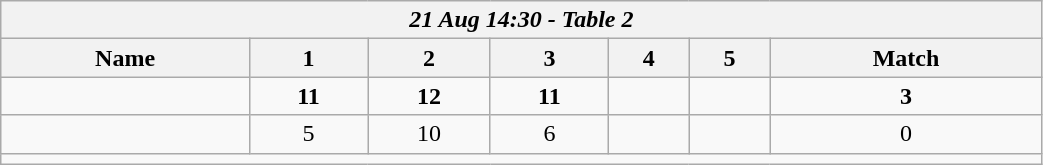<table class=wikitable style="text-align:center; width: 55%">
<tr>
<th colspan=17><em>21 Aug 14:30 - Table 2</em></th>
</tr>
<tr>
<th>Name</th>
<th>1</th>
<th>2</th>
<th>3</th>
<th>4</th>
<th>5</th>
<th>Match</th>
</tr>
<tr>
<td style="text-align:left;"><strong></strong></td>
<td><strong>11</strong></td>
<td><strong>12</strong></td>
<td><strong>11</strong></td>
<td></td>
<td></td>
<td><strong>3</strong></td>
</tr>
<tr>
<td style="text-align:left;"></td>
<td>5</td>
<td>10</td>
<td>6</td>
<td></td>
<td></td>
<td>0</td>
</tr>
<tr>
<td colspan=17></td>
</tr>
</table>
